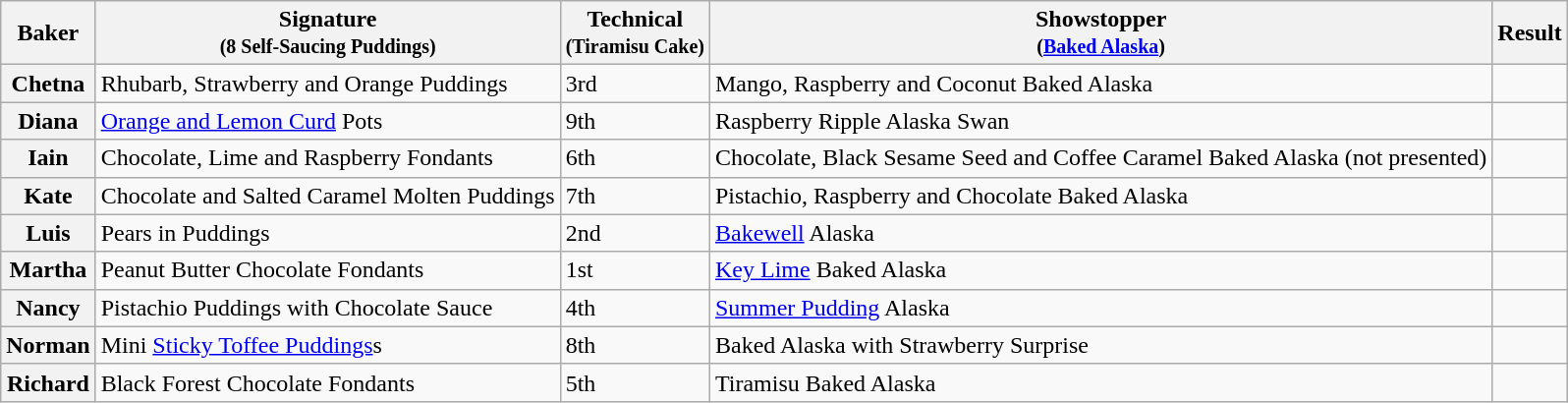<table class="wikitable sortable col3center sticky-header">
<tr>
<th scope="col">Baker</th>
<th scope="col" class="unsortable">Signature<br><small>(8 Self-Saucing Puddings)</small></th>
<th scope="col">Technical<br><small>(Tiramisu Cake)</small></th>
<th scope="col" class="unsortable">Showstopper<br><small>(<a href='#'>Baked Alaska</a>)</small></th>
<th scope="col">Result</th>
</tr>
<tr>
<th scope="row">Chetna</th>
<td>Rhubarb, Strawberry and Orange Puddings</td>
<td>3rd</td>
<td>Mango, Raspberry and Coconut Baked Alaska</td>
<td></td>
</tr>
<tr>
<th scope="row">Diana</th>
<td><a href='#'>Orange and Lemon Curd</a> Pots</td>
<td>9th</td>
<td>Raspberry Ripple Alaska Swan</td>
<td></td>
</tr>
<tr>
<th scope="row">Iain</th>
<td>Chocolate, Lime and Raspberry Fondants</td>
<td>6th</td>
<td>Chocolate, Black Sesame Seed and Coffee Caramel Baked Alaska (not presented)</td>
<td></td>
</tr>
<tr>
<th scope="row">Kate</th>
<td>Chocolate and Salted Caramel Molten Puddings</td>
<td>7th</td>
<td>Pistachio, Raspberry and Chocolate Baked Alaska</td>
<td></td>
</tr>
<tr>
<th scope="row">Luis</th>
<td>Pears in Puddings</td>
<td>2nd</td>
<td><a href='#'>Bakewell</a> Alaska</td>
<td></td>
</tr>
<tr>
<th scope="row">Martha</th>
<td>Peanut Butter Chocolate Fondants</td>
<td>1st</td>
<td><a href='#'>Key Lime</a> Baked Alaska</td>
<td></td>
</tr>
<tr>
<th scope="row">Nancy</th>
<td>Pistachio Puddings with Chocolate Sauce</td>
<td>4th</td>
<td><a href='#'>Summer Pudding</a> Alaska</td>
<td></td>
</tr>
<tr>
<th scope="row">Norman</th>
<td>Mini <a href='#'>Sticky Toffee Puddings</a>s</td>
<td>8th</td>
<td>Baked Alaska with Strawberry Surprise</td>
<td></td>
</tr>
<tr>
<th scope="row">Richard</th>
<td>Black Forest Chocolate Fondants</td>
<td>5th</td>
<td>Tiramisu Baked Alaska</td>
<td></td>
</tr>
</table>
